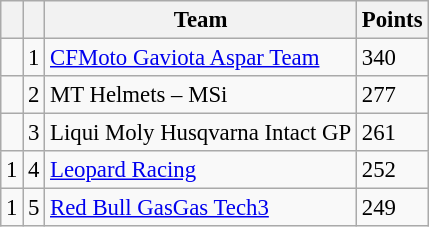<table class="wikitable" style="font-size: 95%;">
<tr>
<th></th>
<th></th>
<th>Team</th>
<th>Points</th>
</tr>
<tr>
<td></td>
<td align=center>1</td>
<td> <a href='#'>CFMoto Gaviota Aspar Team</a></td>
<td align=left>340</td>
</tr>
<tr>
<td></td>
<td align=center>2</td>
<td> MT Helmets – MSi</td>
<td align=left>277</td>
</tr>
<tr>
<td></td>
<td align=center>3</td>
<td> Liqui Moly Husqvarna Intact GP</td>
<td align=left>261</td>
</tr>
<tr>
<td> 1</td>
<td align=center>4</td>
<td> <a href='#'>Leopard Racing</a></td>
<td align=left>252</td>
</tr>
<tr>
<td> 1</td>
<td align=center>5</td>
<td> <a href='#'>Red Bull GasGas Tech3</a></td>
<td align=left>249</td>
</tr>
</table>
